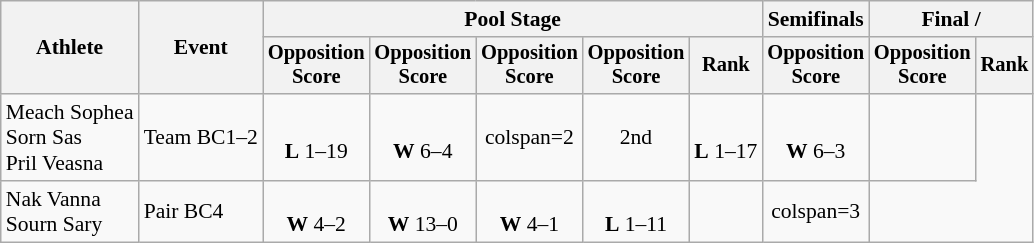<table class="wikitable" style="font-size:90%">
<tr>
<th rowspan=2>Athlete</th>
<th rowspan=2>Event</th>
<th colspan=5>Pool Stage</th>
<th>Semifinals</th>
<th colspan=2>Final / </th>
</tr>
<tr style="font-size:95%">
<th>Opposition<br>Score</th>
<th>Opposition<br>Score</th>
<th>Opposition<br>Score</th>
<th>Opposition<br>Score</th>
<th>Rank</th>
<th>Opposition<br>Score</th>
<th>Opposition<br>Score</th>
<th>Rank</th>
</tr>
<tr style="text-align:center">
<td style="text-align:left">Meach Sophea<br>Sorn Sas<br>Pril Veasna</td>
<td style="text-align:left">Team BC1–2</td>
<td><br><strong>L</strong> 1–19</td>
<td><br><strong>W</strong> 6–4</td>
<td>colspan=2 </td>
<td>2nd</td>
<td><br><strong>L</strong> 1–17</td>
<td><br><strong>W</strong> 6–3</td>
<td></td>
</tr>
<tr style="text-align:center">
<td style="text-align:left">Nak Vanna<br>Sourn Sary</td>
<td style="text-align:left">Pair BC4</td>
<td><br><strong>W</strong> 4–2</td>
<td><br><strong>W</strong> 13–0</td>
<td><br><strong>W</strong> 4–1</td>
<td><br><strong>L</strong> 1–11</td>
<td></td>
<td>colspan=3 </td>
</tr>
</table>
